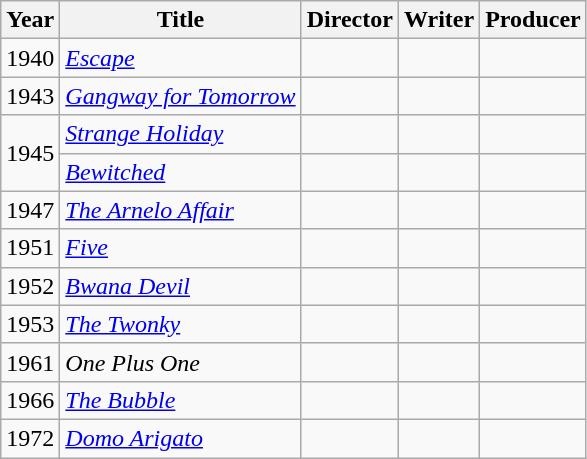<table class="wikitable">
<tr>
<th>Year</th>
<th>Title</th>
<th>Director</th>
<th>Writer</th>
<th>Producer</th>
</tr>
<tr>
<td>1940</td>
<td><em><a href='#'>Escape</a></em></td>
<td></td>
<td></td>
<td></td>
</tr>
<tr>
<td>1943</td>
<td><em><a href='#'>Gangway for Tomorrow</a></em></td>
<td></td>
<td></td>
<td></td>
</tr>
<tr>
<td rowspan=2>1945</td>
<td><em><a href='#'>Strange Holiday</a></em></td>
<td></td>
<td></td>
<td></td>
</tr>
<tr>
<td><em><a href='#'>Bewitched</a></em></td>
<td></td>
<td></td>
<td></td>
</tr>
<tr>
<td>1947</td>
<td><em><a href='#'>The Arnelo Affair</a></em></td>
<td></td>
<td></td>
<td></td>
</tr>
<tr>
<td>1951</td>
<td><em><a href='#'>Five</a></em></td>
<td></td>
<td></td>
<td></td>
</tr>
<tr>
<td>1952</td>
<td><em><a href='#'>Bwana Devil</a></em></td>
<td></td>
<td></td>
<td></td>
</tr>
<tr>
<td>1953</td>
<td><em><a href='#'>The Twonky</a></em></td>
<td></td>
<td></td>
<td></td>
</tr>
<tr>
<td>1961</td>
<td><em>One Plus One</em></td>
<td></td>
<td></td>
<td></td>
</tr>
<tr>
<td>1966</td>
<td><em><a href='#'>The Bubble</a></em></td>
<td></td>
<td></td>
<td></td>
</tr>
<tr>
<td>1972</td>
<td><em><a href='#'>Domo Arigato</a></em></td>
<td></td>
<td></td>
<td></td>
</tr>
</table>
